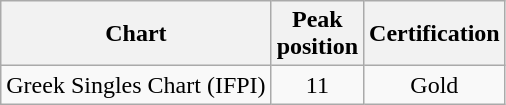<table class="wikitable">
<tr>
<th>Chart</th>
<th>Peak<br>position</th>
<th>Certification</th>
</tr>
<tr>
<td>Greek Singles Chart (IFPI)</td>
<td align="center">11</td>
<td align="center">Gold</td>
</tr>
</table>
